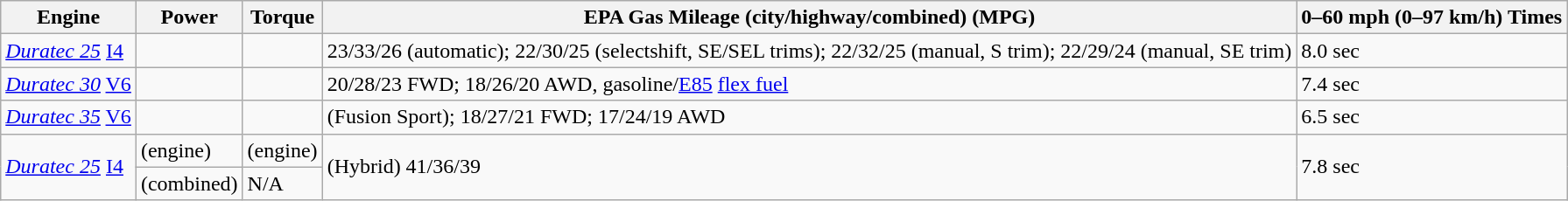<table class="wikitable">
<tr>
<th>Engine</th>
<th>Power</th>
<th>Torque</th>
<th>EPA Gas Mileage (city/highway/combined) (MPG)</th>
<th>0–60 mph (0–97 km/h) Times</th>
</tr>
<tr>
<td> <em><a href='#'>Duratec 25</a></em> <a href='#'>I4</a></td>
<td></td>
<td></td>
<td>23/33/26 (automatic); 22/30/25 (selectshift, SE/SEL trims); 22/32/25 (manual, S trim); 22/29/24 (manual, SE trim)</td>
<td>8.0 sec</td>
</tr>
<tr>
<td> <em><a href='#'>Duratec 30</a></em> <a href='#'>V6</a></td>
<td></td>
<td></td>
<td>20/28/23 FWD; 18/26/20 AWD, gasoline/<a href='#'>E85</a> <a href='#'>flex fuel</a></td>
<td>7.4 sec</td>
</tr>
<tr>
<td> <em><a href='#'>Duratec 35</a></em> <a href='#'>V6</a></td>
<td></td>
<td></td>
<td>(Fusion Sport); 18/27/21 FWD; 17/24/19 AWD</td>
<td>6.5 sec</td>
</tr>
<tr>
<td rowspan="2"> <em><a href='#'>Duratec 25</a></em> <a href='#'>I4</a></td>
<td> (engine)</td>
<td> (engine)</td>
<td rowspan="2">(Hybrid) 41/36/39</td>
<td rowspan="2">7.8 sec</td>
</tr>
<tr>
<td> (combined)</td>
<td>N/A</td>
</tr>
</table>
